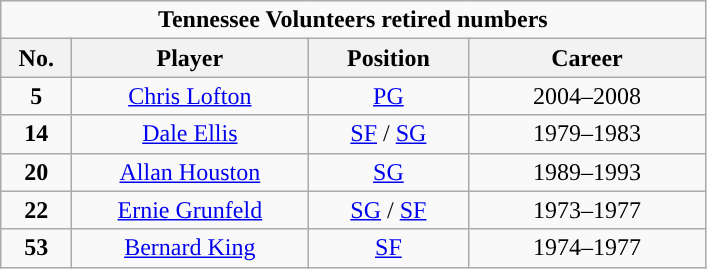<table class="wikitable sortable" style="text-align:center">
<tr>
<td colspan="5"><strong>Tennessee Volunteers retired numbers</strong></td>
</tr>
<tr>
<th width=40px>No.</th>
<th width=150px>Player</th>
<th width=100px>Position</th>
<th width=150px>Career</th>
</tr>
<tr>
<td><strong>5</strong></td>
<td><a href='#'>Chris Lofton</a></td>
<td><a href='#'>PG</a></td>
<td>2004–2008</td>
</tr>
<tr>
<td><strong>14</strong></td>
<td><a href='#'>Dale Ellis</a></td>
<td><a href='#'>SF</a> / <a href='#'>SG</a></td>
<td>1979–1983</td>
</tr>
<tr>
<td><strong>20</strong></td>
<td><a href='#'>Allan Houston</a></td>
<td><a href='#'>SG</a></td>
<td>1989–1993</td>
</tr>
<tr>
<td><strong>22</strong></td>
<td><a href='#'>Ernie Grunfeld</a></td>
<td><a href='#'>SG</a> / <a href='#'>SF</a></td>
<td>1973–1977</td>
</tr>
<tr>
<td><strong>53</strong></td>
<td><a href='#'>Bernard King</a></td>
<td><a href='#'>SF</a></td>
<td>1974–1977</td>
</tr>
</table>
